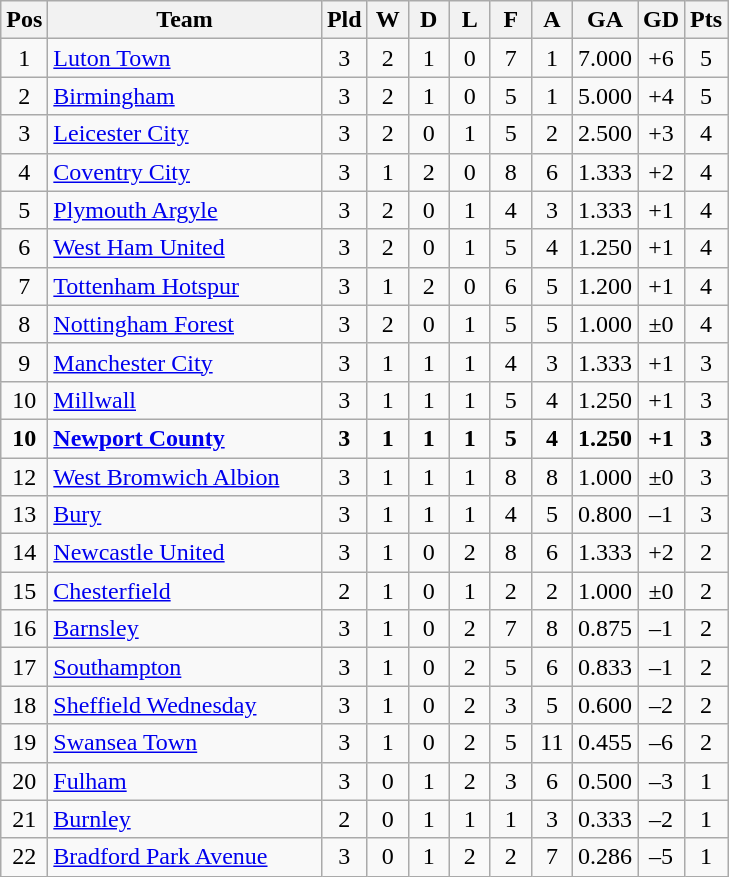<table class="wikitable" style="text-align: center;">
<tr>
<th width=20>Pos</th>
<th width=175>Team</th>
<th width=20>Pld</th>
<th width=20>W</th>
<th width=20>D</th>
<th width=20>L</th>
<th width=20>F</th>
<th width=20>A</th>
<th width=20>GA</th>
<th width=20>GD</th>
<th width=20>Pts</th>
</tr>
<tr>
<td>1</td>
<td align="left"><a href='#'>Luton Town</a></td>
<td>3</td>
<td>2</td>
<td>1</td>
<td>0</td>
<td>7</td>
<td>1</td>
<td>7.000</td>
<td>+6</td>
<td>5</td>
</tr>
<tr>
<td>2</td>
<td align="left"><a href='#'>Birmingham</a></td>
<td>3</td>
<td>2</td>
<td>1</td>
<td>0</td>
<td>5</td>
<td>1</td>
<td>5.000</td>
<td>+4</td>
<td>5</td>
</tr>
<tr>
<td>3</td>
<td align="left"><a href='#'>Leicester City</a></td>
<td>3</td>
<td>2</td>
<td>0</td>
<td>1</td>
<td>5</td>
<td>2</td>
<td>2.500</td>
<td>+3</td>
<td>4</td>
</tr>
<tr>
<td>4</td>
<td align="left"><a href='#'>Coventry City</a></td>
<td>3</td>
<td>1</td>
<td>2</td>
<td>0</td>
<td>8</td>
<td>6</td>
<td>1.333</td>
<td>+2</td>
<td>4</td>
</tr>
<tr>
<td>5</td>
<td align="left"><a href='#'>Plymouth Argyle</a></td>
<td>3</td>
<td>2</td>
<td>0</td>
<td>1</td>
<td>4</td>
<td>3</td>
<td>1.333</td>
<td>+1</td>
<td>4</td>
</tr>
<tr>
<td>6</td>
<td align="left"><a href='#'>West Ham United</a></td>
<td>3</td>
<td>2</td>
<td>0</td>
<td>1</td>
<td>5</td>
<td>4</td>
<td>1.250</td>
<td>+1</td>
<td>4</td>
</tr>
<tr>
<td>7</td>
<td align="left"><a href='#'>Tottenham Hotspur</a></td>
<td>3</td>
<td>1</td>
<td>2</td>
<td>0</td>
<td>6</td>
<td>5</td>
<td>1.200</td>
<td>+1</td>
<td>4</td>
</tr>
<tr>
<td>8</td>
<td align="left"><a href='#'>Nottingham Forest</a></td>
<td>3</td>
<td>2</td>
<td>0</td>
<td>1</td>
<td>5</td>
<td>5</td>
<td>1.000</td>
<td>±0</td>
<td>4</td>
</tr>
<tr>
<td>9</td>
<td align="left"><a href='#'>Manchester City</a></td>
<td>3</td>
<td>1</td>
<td>1</td>
<td>1</td>
<td>4</td>
<td>3</td>
<td>1.333</td>
<td>+1</td>
<td>3</td>
</tr>
<tr>
<td>10</td>
<td align="left"><a href='#'>Millwall</a></td>
<td>3</td>
<td>1</td>
<td>1</td>
<td>1</td>
<td>5</td>
<td>4</td>
<td>1.250</td>
<td>+1</td>
<td>3</td>
</tr>
<tr>
<td><strong>10</strong></td>
<td align="left"><strong><a href='#'>Newport County</a></strong></td>
<td><strong>3</strong></td>
<td><strong>1</strong></td>
<td><strong>1</strong></td>
<td><strong>1</strong></td>
<td><strong>5</strong></td>
<td><strong>4</strong></td>
<td><strong>1.250</strong></td>
<td><strong>+1</strong></td>
<td><strong>3</strong></td>
</tr>
<tr>
<td>12</td>
<td align="left"><a href='#'>West Bromwich Albion</a></td>
<td>3</td>
<td>1</td>
<td>1</td>
<td>1</td>
<td>8</td>
<td>8</td>
<td>1.000</td>
<td>±0</td>
<td>3</td>
</tr>
<tr>
<td>13</td>
<td align="left"><a href='#'>Bury</a></td>
<td>3</td>
<td>1</td>
<td>1</td>
<td>1</td>
<td>4</td>
<td>5</td>
<td>0.800</td>
<td>–1</td>
<td>3</td>
</tr>
<tr>
<td>14</td>
<td align="left"><a href='#'>Newcastle United</a></td>
<td>3</td>
<td>1</td>
<td>0</td>
<td>2</td>
<td>8</td>
<td>6</td>
<td>1.333</td>
<td>+2</td>
<td>2</td>
</tr>
<tr>
<td>15</td>
<td align="left"><a href='#'>Chesterfield</a></td>
<td>2</td>
<td>1</td>
<td>0</td>
<td>1</td>
<td>2</td>
<td>2</td>
<td>1.000</td>
<td>±0</td>
<td>2</td>
</tr>
<tr>
<td>16</td>
<td align="left"><a href='#'>Barnsley</a></td>
<td>3</td>
<td>1</td>
<td>0</td>
<td>2</td>
<td>7</td>
<td>8</td>
<td>0.875</td>
<td>–1</td>
<td>2</td>
</tr>
<tr>
<td>17</td>
<td align="left"><a href='#'>Southampton</a></td>
<td>3</td>
<td>1</td>
<td>0</td>
<td>2</td>
<td>5</td>
<td>6</td>
<td>0.833</td>
<td>–1</td>
<td>2</td>
</tr>
<tr>
<td>18</td>
<td align="left"><a href='#'>Sheffield Wednesday</a></td>
<td>3</td>
<td>1</td>
<td>0</td>
<td>2</td>
<td>3</td>
<td>5</td>
<td>0.600</td>
<td>–2</td>
<td>2</td>
</tr>
<tr>
<td>19</td>
<td align="left"><a href='#'>Swansea Town</a></td>
<td>3</td>
<td>1</td>
<td>0</td>
<td>2</td>
<td>5</td>
<td>11</td>
<td>0.455</td>
<td>–6</td>
<td>2</td>
</tr>
<tr>
<td>20</td>
<td align="left"><a href='#'>Fulham</a></td>
<td>3</td>
<td>0</td>
<td>1</td>
<td>2</td>
<td>3</td>
<td>6</td>
<td>0.500</td>
<td>–3</td>
<td>1</td>
</tr>
<tr>
<td>21</td>
<td align="left"><a href='#'>Burnley</a></td>
<td>2</td>
<td>0</td>
<td>1</td>
<td>1</td>
<td>1</td>
<td>3</td>
<td>0.333</td>
<td>–2</td>
<td>1</td>
</tr>
<tr>
<td>22</td>
<td align="left"><a href='#'>Bradford Park Avenue</a></td>
<td>3</td>
<td>0</td>
<td>1</td>
<td>2</td>
<td>2</td>
<td>7</td>
<td>0.286</td>
<td>–5</td>
<td>1</td>
</tr>
</table>
